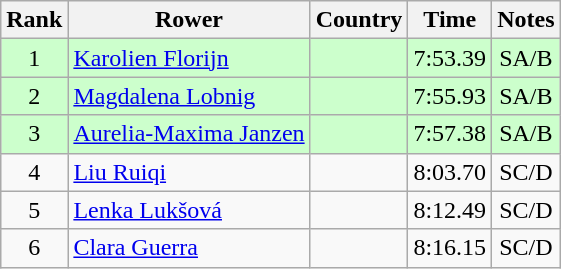<table class="wikitable" style="text-align:center">
<tr>
<th>Rank</th>
<th>Rower</th>
<th>Country</th>
<th>Time</th>
<th>Notes</th>
</tr>
<tr bgcolor=ccffcc>
<td>1</td>
<td align="left"><a href='#'>Karolien Florijn</a></td>
<td align="left"></td>
<td>7:53.39</td>
<td>SA/B</td>
</tr>
<tr bgcolor=ccffcc>
<td>2</td>
<td align="left"><a href='#'>Magdalena Lobnig</a></td>
<td align="left"></td>
<td>7:55.93</td>
<td>SA/B</td>
</tr>
<tr bgcolor=ccffcc>
<td>3</td>
<td align="left"><a href='#'>Aurelia-Maxima Janzen</a></td>
<td align="left"></td>
<td>7:57.38</td>
<td>SA/B</td>
</tr>
<tr>
<td>4</td>
<td align="left"><a href='#'>Liu Ruiqi</a></td>
<td align="left"></td>
<td>8:03.70</td>
<td>SC/D</td>
</tr>
<tr>
<td>5</td>
<td align="left"><a href='#'>Lenka Lukšová</a></td>
<td align="left"></td>
<td>8:12.49</td>
<td>SC/D</td>
</tr>
<tr>
<td>6</td>
<td align="left"><a href='#'>Clara Guerra</a></td>
<td align="left"></td>
<td>8:16.15</td>
<td>SC/D</td>
</tr>
</table>
